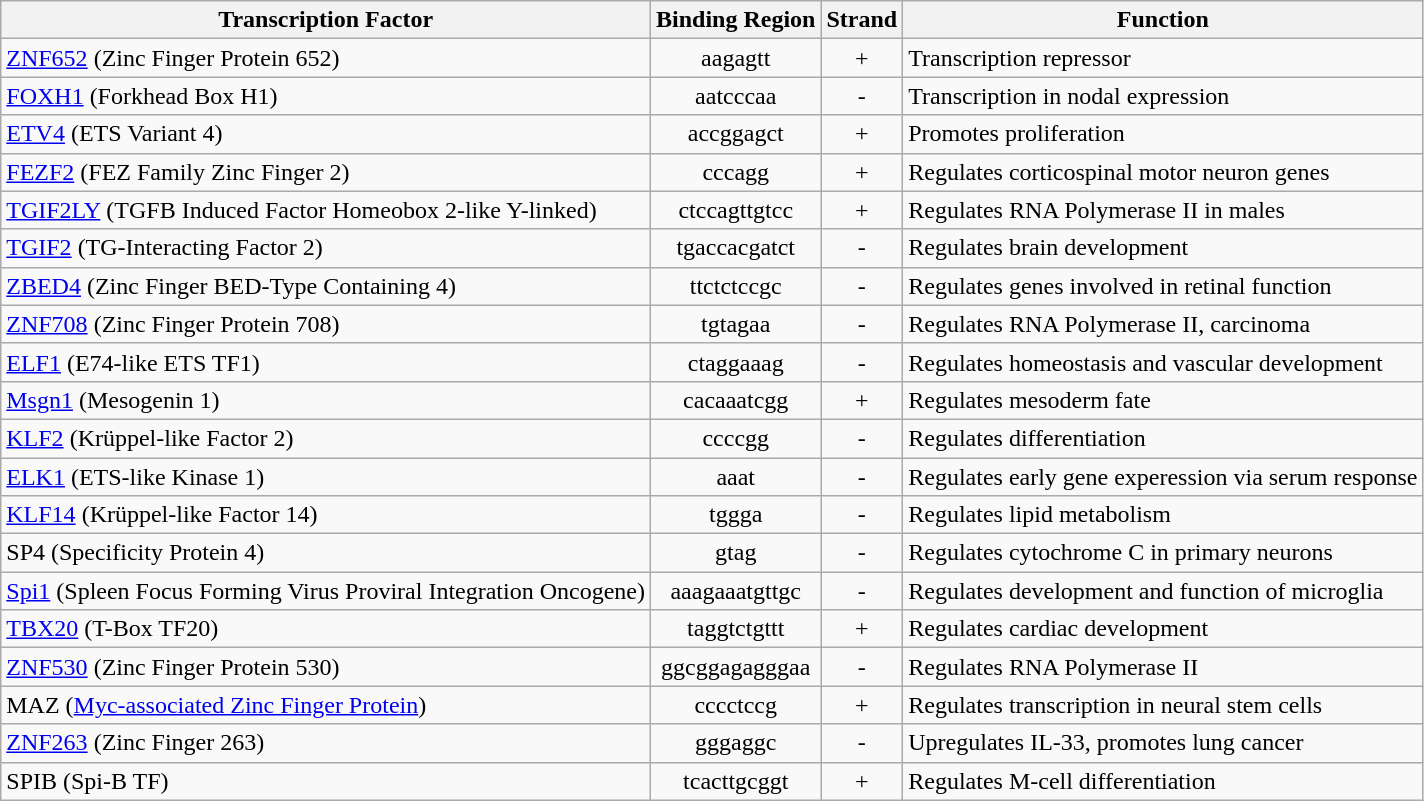<table class="wikitable">
<tr>
<th>Transcription Factor</th>
<th>Binding Region</th>
<th>Strand</th>
<th>Function</th>
</tr>
<tr>
<td><a href='#'>ZNF652</a> (Zinc Finger Protein 652)</td>
<td style="text-align:center;">aagagtt</td>
<td style="text-align:center;">+</td>
<td>Transcription repressor</td>
</tr>
<tr>
<td><a href='#'>FOXH1</a> (Forkhead Box H1)</td>
<td style="text-align:center;">aatcccaa</td>
<td style="text-align:center;">-</td>
<td>Transcription in nodal expression</td>
</tr>
<tr>
<td><a href='#'>ETV4</a> (ETS Variant 4)</td>
<td style="text-align:center;">accggagct</td>
<td style="text-align:center;">+</td>
<td>Promotes proliferation</td>
</tr>
<tr>
<td><a href='#'>FEZF2</a> (FEZ Family Zinc Finger 2)</td>
<td style="text-align:center;">cccagg</td>
<td style="text-align:center;">+</td>
<td>Regulates corticospinal motor neuron genes</td>
</tr>
<tr>
<td><a href='#'>TGIF2LY</a> (TGFB Induced Factor Homeobox 2-like Y-linked)</td>
<td style="text-align:center;">ctccagttgtcc</td>
<td style="text-align:center;">+</td>
<td>Regulates RNA Polymerase II in males</td>
</tr>
<tr>
<td><a href='#'>TGIF2</a> (TG-Interacting Factor 2)</td>
<td style="text-align:center;">tgaccacgatct</td>
<td style="text-align:center;">-</td>
<td>Regulates brain development</td>
</tr>
<tr>
<td><a href='#'>ZBED4</a> (Zinc Finger BED-Type Containing 4)</td>
<td style="text-align:center;">ttctctccgc</td>
<td style="text-align:center;">-</td>
<td>Regulates genes involved in retinal function</td>
</tr>
<tr>
<td><a href='#'>ZNF708</a> (Zinc Finger Protein 708)</td>
<td style="text-align:center;">tgtagaa</td>
<td style="text-align:center;">-</td>
<td>Regulates RNA Polymerase II, carcinoma</td>
</tr>
<tr>
<td><a href='#'>ELF1</a> (E74-like ETS TF1)</td>
<td style="text-align:center;">ctaggaaag</td>
<td style="text-align:center;">-</td>
<td>Regulates homeostasis and vascular development</td>
</tr>
<tr>
<td><a href='#'>Msgn1</a> (Mesogenin 1)</td>
<td style="text-align:center;">cacaaatcgg</td>
<td style="text-align:center;">+</td>
<td>Regulates mesoderm fate</td>
</tr>
<tr>
<td><a href='#'>KLF2</a> (Krüppel-like Factor 2)</td>
<td style="text-align:center;">ccccgg</td>
<td style="text-align:center;">-</td>
<td>Regulates differentiation</td>
</tr>
<tr>
<td><a href='#'>ELK1</a> (ETS-like Kinase 1)</td>
<td style="text-align:center;">aaat</td>
<td style="text-align:center;">-</td>
<td>Regulates early gene experession via serum response</td>
</tr>
<tr>
<td><a href='#'>KLF14</a> (Krüppel-like Factor 14)</td>
<td style="text-align:center;">tggga</td>
<td style="text-align:center;">-</td>
<td>Regulates lipid metabolism</td>
</tr>
<tr>
<td>SP4 (Specificity Protein 4)</td>
<td style="text-align:center;">gtag</td>
<td style="text-align:center;">-</td>
<td>Regulates cytochrome C in primary neurons</td>
</tr>
<tr>
<td><a href='#'>Spi1</a> (Spleen Focus Forming Virus Proviral Integration Oncogene)</td>
<td style="text-align:center;">aaagaaatgttgc</td>
<td style="text-align:center;">-</td>
<td>Regulates development and function of microglia</td>
</tr>
<tr>
<td><a href='#'>TBX20</a> (T-Box TF20)</td>
<td style="text-align:center;">taggtctgttt</td>
<td style="text-align:center;">+</td>
<td>Regulates cardiac development</td>
</tr>
<tr>
<td><a href='#'>ZNF530</a> (Zinc Finger Protein 530)</td>
<td style="text-align:center;">ggcggagagggaa</td>
<td style="text-align:center;">-</td>
<td>Regulates RNA Polymerase II</td>
</tr>
<tr>
<td>MAZ (<a href='#'>Myc-associated Zinc Finger Protein</a>)</td>
<td style="text-align:center;">cccctccg</td>
<td style="text-align:center;">+</td>
<td>Regulates transcription in neural stem cells</td>
</tr>
<tr>
<td><a href='#'>ZNF263</a> (Zinc Finger 263)</td>
<td style="text-align:center;">gggaggc</td>
<td style="text-align:center;">-</td>
<td>Upregulates IL-33, promotes lung cancer</td>
</tr>
<tr>
<td>SPIB (Spi-B TF)</td>
<td style="text-align:center;">tcacttgcggt</td>
<td style="text-align:center;">+</td>
<td>Regulates M-cell differentiation</td>
</tr>
</table>
